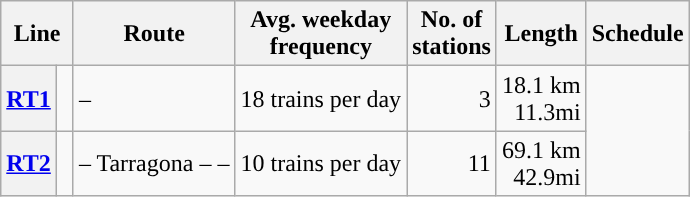<table class="sortable wikitable">
<tr>
<th colspan="2">Line</th>
<th class="unsortable">Route</th>
<th>Avg. weekday<br> frequency</th>
<th data-sort-type="number">No. of<br>stations</th>
<th>Length</th>
<th class="unsortable">Schedule</th>
</tr>
<tr>
<th><a href='#'>RT1</a></th>
<td width=4px style="background-color:#"></td>
<td> – </td>
<td>18 trains per day</td>
<td style="text-align:right;">3</td>
<td style="text-align:right;">18.1 km<br>11.3mi</td>
<td rowspan="2" style="text-align:center;"></td>
</tr>
<tr>
<th><a href='#'>RT2</a></th>
<td style="background-color:#"></td>
<td> – Tarragona –  – </td>
<td>10 trains per day</td>
<td style="text-align:right;">11</td>
<td style="text-align:right;">69.1 km<br>42.9mi</td>
</tr>
</table>
